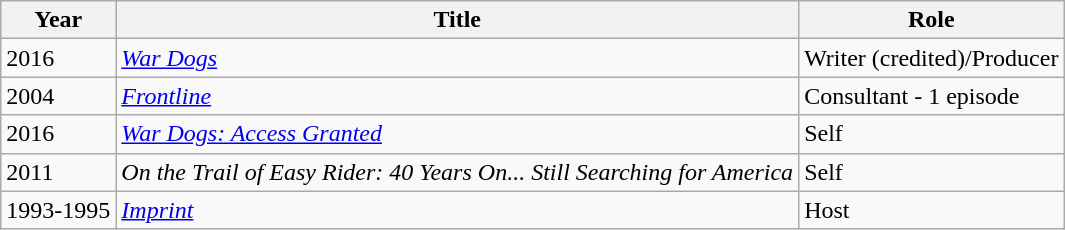<table class="wikitable sortable">
<tr>
<th>Year</th>
<th>Title</th>
<th>Role</th>
</tr>
<tr>
<td>2016</td>
<td><em><a href='#'>War Dogs</a></em></td>
<td>Writer (credited)/Producer</td>
</tr>
<tr>
<td>2004</td>
<td><em><a href='#'>Frontline</a></em></td>
<td>Consultant - 1 episode</td>
</tr>
<tr>
<td>2016</td>
<td><em><a href='#'>War Dogs: Access Granted</a></em></td>
<td>Self</td>
</tr>
<tr>
<td>2011</td>
<td><em>On the Trail of Easy Rider: 40 Years On... Still Searching for America</em></td>
<td>Self</td>
</tr>
<tr>
<td>1993-1995</td>
<td><em><a href='#'>Imprint</a></em></td>
<td>Host</td>
</tr>
</table>
